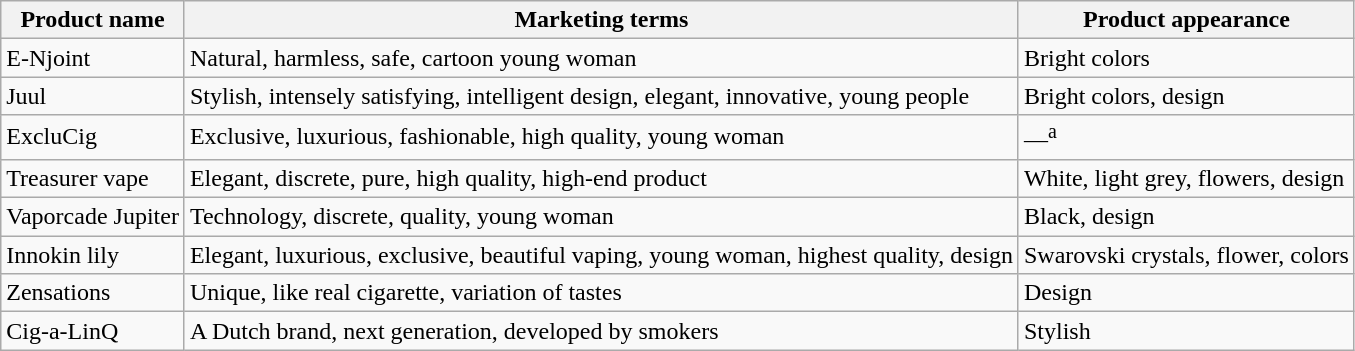<table class="wikitable" style="display: inline-table;">
<tr>
<th>Product name</th>
<th>Marketing terms</th>
<th>Product appearance</th>
</tr>
<tr>
<td>E-Njoint</td>
<td>Natural, harmless, safe, cartoon young woman</td>
<td>Bright colors</td>
</tr>
<tr>
<td>Juul</td>
<td>Stylish, intensely satisfying, intelligent design, elegant, innovative, young people</td>
<td>Bright colors, design</td>
</tr>
<tr>
<td>ExcluCig</td>
<td>Exclusive, luxurious, fashionable, high quality, young woman</td>
<td>—<sup>a</sup></td>
</tr>
<tr>
<td>Treasurer vape</td>
<td>Elegant, discrete, pure, high quality, high-end product</td>
<td>White, light grey, flowers, design</td>
</tr>
<tr>
<td>Vaporcade Jupiter</td>
<td>Technology, discrete, quality, young woman</td>
<td>Black, design</td>
</tr>
<tr>
<td>Innokin lily</td>
<td>Elegant, luxurious, exclusive, beautiful vaping, young woman, highest quality, design</td>
<td>Swarovski crystals, flower, colors</td>
</tr>
<tr>
<td>Zensations</td>
<td>Unique, like real cigarette, variation of tastes</td>
<td>Design</td>
</tr>
<tr>
<td>Cig-a-LinQ</td>
<td>A Dutch brand, next generation, developed by smokers</td>
<td>Stylish</td>
</tr>
</table>
